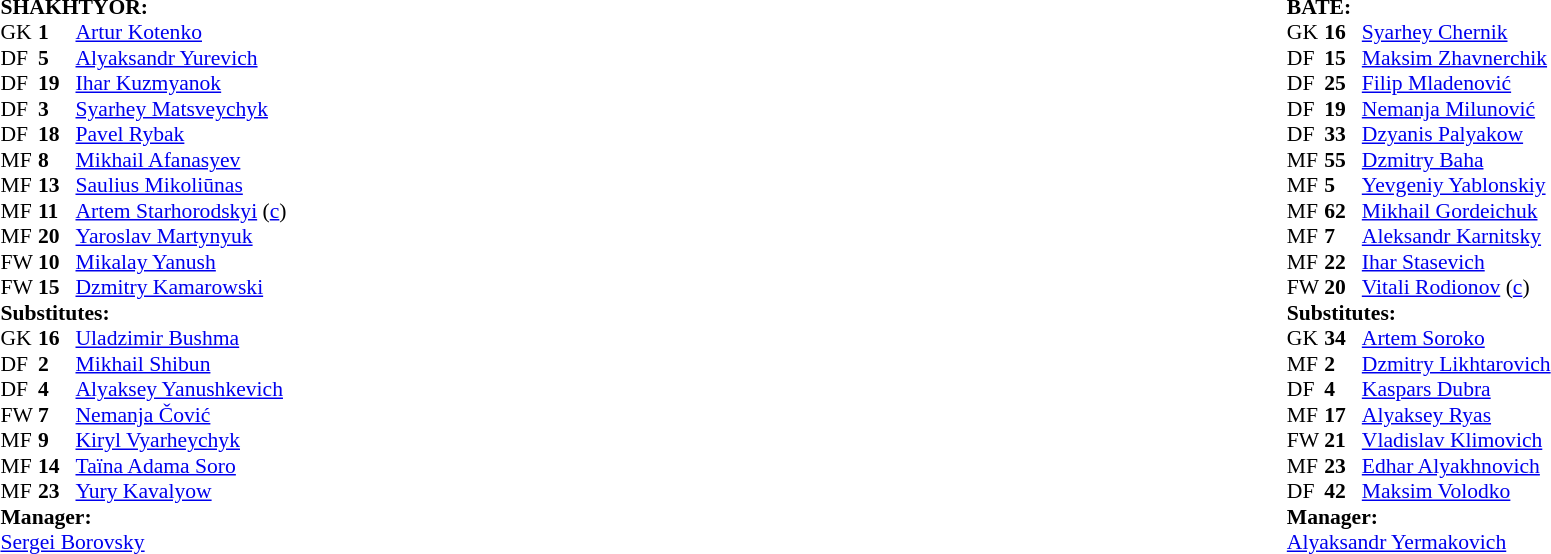<table width="100%">
<tr>
<td valign="top" width="50%"><br><table style="font-size: 90%" cellspacing="0" cellpadding="0">
<tr>
<td colspan="4"><br><strong>SHAKHTYOR:</strong></td>
</tr>
<tr>
<th width=25></th>
<th width=25></th>
</tr>
<tr>
<td>GK</td>
<td><strong>1</strong></td>
<td> <a href='#'>Artur Kotenko</a></td>
</tr>
<tr>
<td>DF</td>
<td><strong>5</strong></td>
<td> <a href='#'>Alyaksandr Yurevich</a></td>
</tr>
<tr>
<td>DF</td>
<td><strong>19</strong></td>
<td> <a href='#'>Ihar Kuzmyanok</a></td>
</tr>
<tr>
<td>DF</td>
<td><strong>3</strong></td>
<td> <a href='#'>Syarhey Matsveychyk</a></td>
</tr>
<tr>
<td>DF</td>
<td><strong>18</strong></td>
<td> <a href='#'>Pavel Rybak</a></td>
<td></td>
</tr>
<tr>
<td>MF</td>
<td><strong>8</strong></td>
<td> <a href='#'>Mikhail Afanasyev</a></td>
<td></td>
<td></td>
</tr>
<tr>
<td>MF</td>
<td><strong>13</strong></td>
<td> <a href='#'>Saulius Mikoliūnas</a></td>
<td></td>
<td></td>
</tr>
<tr>
<td>MF</td>
<td><strong>11</strong></td>
<td> <a href='#'>Artem Starhorodskyi</a> (<a href='#'>c</a>)</td>
</tr>
<tr>
<td>MF</td>
<td><strong>20</strong></td>
<td>  <a href='#'>Yaroslav Martynyuk</a></td>
</tr>
<tr>
<td>FW</td>
<td><strong>10</strong></td>
<td> <a href='#'>Mikalay Yanush</a></td>
<td></td>
<td></td>
</tr>
<tr>
<td>FW</td>
<td><strong>15</strong></td>
<td> <a href='#'>Dzmitry Kamarowski</a></td>
</tr>
<tr>
<td colspan=3><strong>Substitutes:</strong></td>
</tr>
<tr>
<td>GK</td>
<td><strong>16</strong></td>
<td> <a href='#'>Uladzimir Bushma</a></td>
</tr>
<tr>
<td>DF</td>
<td><strong>2</strong></td>
<td> <a href='#'>Mikhail Shibun</a></td>
</tr>
<tr>
<td>DF</td>
<td><strong>4</strong></td>
<td> <a href='#'>Alyaksey Yanushkevich</a></td>
</tr>
<tr>
<td>FW</td>
<td><strong>7</strong></td>
<td> <a href='#'>Nemanja Čović</a></td>
<td></td>
<td></td>
</tr>
<tr>
<td>MF</td>
<td><strong>9</strong></td>
<td> <a href='#'>Kiryl Vyarheychyk</a></td>
<td></td>
<td></td>
</tr>
<tr>
<td>MF</td>
<td><strong>14</strong></td>
<td> <a href='#'>Taïna Adama Soro</a></td>
</tr>
<tr>
<td>MF</td>
<td><strong>23</strong></td>
<td> <a href='#'>Yury Kavalyow</a></td>
<td></td>
<td></td>
</tr>
<tr>
<td colspan=3><strong>Manager:</strong></td>
</tr>
<tr>
<td colspan="4"> <a href='#'>Sergei Borovsky</a></td>
</tr>
</table>
</td>
<td valign="top"></td>
<td valign="top" width="50%"><br><table style="font-size: 90%" cellspacing="0" cellpadding="0" align=center>
<tr>
<td colspan="4"><br><strong>BATE:</strong></td>
</tr>
<tr>
<th width=25></th>
<th width=25></th>
</tr>
<tr>
<td>GK</td>
<td><strong>16</strong></td>
<td> <a href='#'>Syarhey Chernik</a></td>
</tr>
<tr>
<td>DF</td>
<td><strong>15</strong></td>
<td> <a href='#'>Maksim Zhavnerchik</a></td>
</tr>
<tr>
<td>DF</td>
<td><strong>25</strong></td>
<td> <a href='#'>Filip Mladenović</a></td>
</tr>
<tr>
<td>DF</td>
<td><strong>19</strong></td>
<td> <a href='#'>Nemanja Milunović</a></td>
</tr>
<tr>
<td>DF</td>
<td><strong>33</strong></td>
<td> <a href='#'>Dzyanis Palyakow</a></td>
</tr>
<tr>
<td>MF</td>
<td><strong>55</strong></td>
<td> <a href='#'>Dzmitry Baha</a></td>
<td></td>
<td></td>
</tr>
<tr>
<td>MF</td>
<td><strong>5</strong></td>
<td>  <a href='#'>Yevgeniy Yablonskiy</a></td>
</tr>
<tr>
<td>MF</td>
<td><strong>62</strong></td>
<td> <a href='#'>Mikhail Gordeichuk</a></td>
</tr>
<tr>
<td>MF</td>
<td><strong>7</strong></td>
<td> <a href='#'>Aleksandr Karnitsky</a></td>
</tr>
<tr>
<td>MF</td>
<td><strong>22</strong></td>
<td> <a href='#'>Ihar Stasevich</a></td>
</tr>
<tr>
<td>FW</td>
<td><strong>20</strong></td>
<td> <a href='#'>Vitali Rodionov</a> (<a href='#'>c</a>)</td>
</tr>
<tr>
<td colspan=3><strong>Substitutes:</strong></td>
</tr>
<tr>
<td>GK</td>
<td><strong>34</strong></td>
<td> <a href='#'>Artem Soroko</a></td>
</tr>
<tr>
<td>MF</td>
<td><strong>2</strong></td>
<td> <a href='#'>Dzmitry Likhtarovich</a></td>
</tr>
<tr>
<td>DF</td>
<td><strong>4</strong></td>
<td> <a href='#'>Kaspars Dubra</a></td>
</tr>
<tr>
<td>MF</td>
<td><strong>17</strong></td>
<td> <a href='#'>Alyaksey Ryas</a></td>
<td></td>
<td></td>
</tr>
<tr>
<td>FW</td>
<td><strong>21</strong></td>
<td> <a href='#'>Vladislav Klimovich</a></td>
</tr>
<tr>
<td>MF</td>
<td><strong>23</strong></td>
<td> <a href='#'>Edhar Alyakhnovich</a></td>
</tr>
<tr>
<td>DF</td>
<td><strong>42</strong></td>
<td> <a href='#'>Maksim Volodko</a></td>
</tr>
<tr>
<td colspan=3><strong>Manager:</strong></td>
</tr>
<tr>
<td colspan="4"> <a href='#'>Alyaksandr Yermakovich</a></td>
</tr>
</table>
</td>
</tr>
</table>
